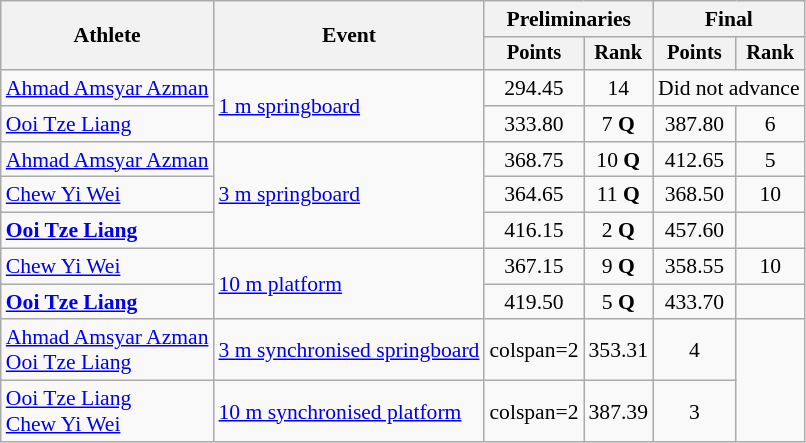<table class="wikitable" style="font-size:90%;">
<tr>
<th rowspan=2>Athlete</th>
<th rowspan=2>Event</th>
<th colspan=2>Preliminaries</th>
<th colspan=2>Final</th>
</tr>
<tr style="font-size:95%">
<th>Points</th>
<th>Rank</th>
<th>Points</th>
<th>Rank</th>
</tr>
<tr align=center>
<td align=left><a href='#'>Ahmad Amsyar Azman</a></td>
<td align=left rowspan=2><a href='#'>1 m springboard</a></td>
<td>294.45</td>
<td>14</td>
<td colspan=2>Did not advance</td>
</tr>
<tr align=center>
<td align=left><a href='#'>Ooi Tze Liang</a></td>
<td>333.80</td>
<td>7 <strong>Q</strong></td>
<td>387.80</td>
<td>6</td>
</tr>
<tr align=center>
<td align=left><a href='#'>Ahmad Amsyar Azman</a></td>
<td align=left rowspan=3><a href='#'>3 m springboard</a></td>
<td>368.75</td>
<td>10 <strong>Q</strong></td>
<td>412.65</td>
<td>5</td>
</tr>
<tr align=center>
<td align=left><a href='#'>Chew Yi Wei</a></td>
<td>364.65</td>
<td>11 <strong>Q</strong></td>
<td>368.50</td>
<td>10</td>
</tr>
<tr align=center>
<td align=left><strong><a href='#'>Ooi Tze Liang</a></strong></td>
<td>416.15</td>
<td>2 <strong>Q</strong></td>
<td>457.60</td>
<td></td>
</tr>
<tr align=center>
<td align=left><a href='#'>Chew Yi Wei</a></td>
<td align=left rowspan=2><a href='#'>10 m platform</a></td>
<td>367.15</td>
<td>9 <strong>Q</strong></td>
<td>358.55</td>
<td>10</td>
</tr>
<tr align=center>
<td align=left><strong><a href='#'>Ooi Tze Liang</a></strong></td>
<td>419.50</td>
<td>5 <strong>Q</strong></td>
<td>433.70</td>
<td></td>
</tr>
<tr align=center>
<td align=left><a href='#'>Ahmad Amsyar Azman</a><br><a href='#'>Ooi Tze Liang</a></td>
<td align=left><a href='#'>3 m synchronised springboard</a></td>
<td>colspan=2 </td>
<td>353.31</td>
<td>4</td>
</tr>
<tr align=center>
<td align=left><a href='#'>Ooi Tze Liang</a><br><a href='#'>Chew Yi Wei</a></td>
<td align=left><a href='#'>10 m synchronised platform</a></td>
<td>colspan=2 </td>
<td>387.39</td>
<td>3</td>
</tr>
</table>
